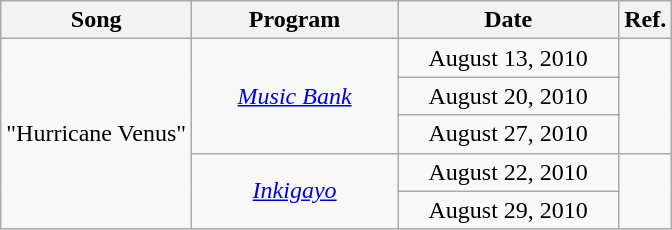<table class="wikitable" style="text-align:center">
<tr>
<th>Song</th>
<th width="130">Program</th>
<th width="140">Date</th>
<th>Ref.</th>
</tr>
<tr>
<td rowspan="5">"Hurricane Venus"</td>
<td rowspan="3"><em><a href='#'>Music Bank</a></em></td>
<td>August 13, 2010</td>
<td rowspan="3"></td>
</tr>
<tr>
<td>August 20, 2010</td>
</tr>
<tr>
<td>August 27, 2010</td>
</tr>
<tr>
<td rowspan="2"><em><a href='#'>Inkigayo</a></em></td>
<td>August 22, 2010</td>
<td rowspan="2"></td>
</tr>
<tr>
<td>August 29, 2010</td>
</tr>
</table>
